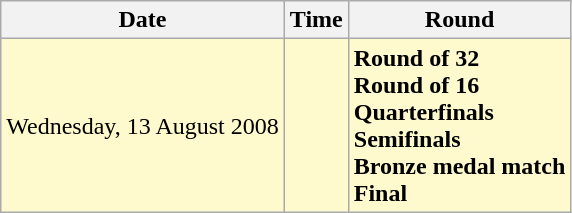<table class="wikitable">
<tr>
<th>Date</th>
<th>Time</th>
<th>Round</th>
</tr>
<tr style=background:lemonchiffon>
<td>Wednesday, 13 August 2008</td>
<td></td>
<td><strong>Round of 32</strong><br><strong>Round of 16</strong><br><strong>Quarterfinals</strong><br><strong>Semifinals</strong><br><strong>Bronze medal match</strong><br><strong>Final</strong></td>
</tr>
</table>
